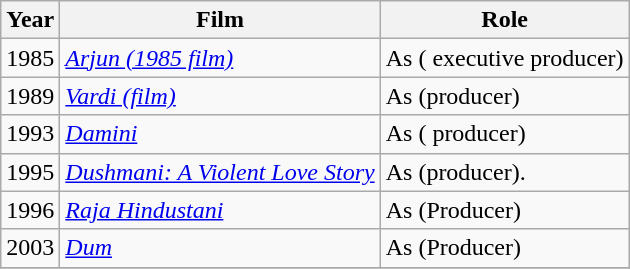<table class="wikitable sortable">
<tr>
<th>Year</th>
<th>Film</th>
<th>Role</th>
</tr>
<tr>
<td>1985</td>
<td><em><a href='#'>Arjun (1985 film)</a></em></td>
<td>As  ( executive producer)</td>
</tr>
<tr>
<td>1989</td>
<td><em><a href='#'>Vardi (film)</a></em></td>
<td>As (producer)</td>
</tr>
<tr>
<td>1993</td>
<td><em><a href='#'>Damini </a></em></td>
<td>As  ( producer)</td>
</tr>
<tr>
<td>1995</td>
<td><em><a href='#'>Dushmani: A Violent Love Story</a></em></td>
<td>As (producer).</td>
</tr>
<tr>
<td>1996</td>
<td><em><a href='#'>Raja Hindustani</a></em></td>
<td>As (Producer)</td>
</tr>
<tr>
<td>2003</td>
<td><em><a href='#'>Dum</a></em></td>
<td>As (Producer)</td>
</tr>
<tr>
</tr>
</table>
